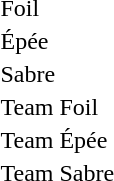<table>
<tr>
<td>Foil</td>
<td></td>
<td></td>
<td><br></td>
</tr>
<tr>
<td>Épée</td>
<td></td>
<td></td>
<td><br></td>
</tr>
<tr>
<td>Sabre</td>
<td></td>
<td></td>
<td><br></td>
</tr>
<tr>
<td>Team Foil</td>
<td></td>
<td></td>
<td></td>
</tr>
<tr>
<td>Team Épée</td>
<td></td>
<td></td>
<td></td>
</tr>
<tr>
<td>Team Sabre</td>
<td></td>
<td></td>
<td></td>
</tr>
</table>
